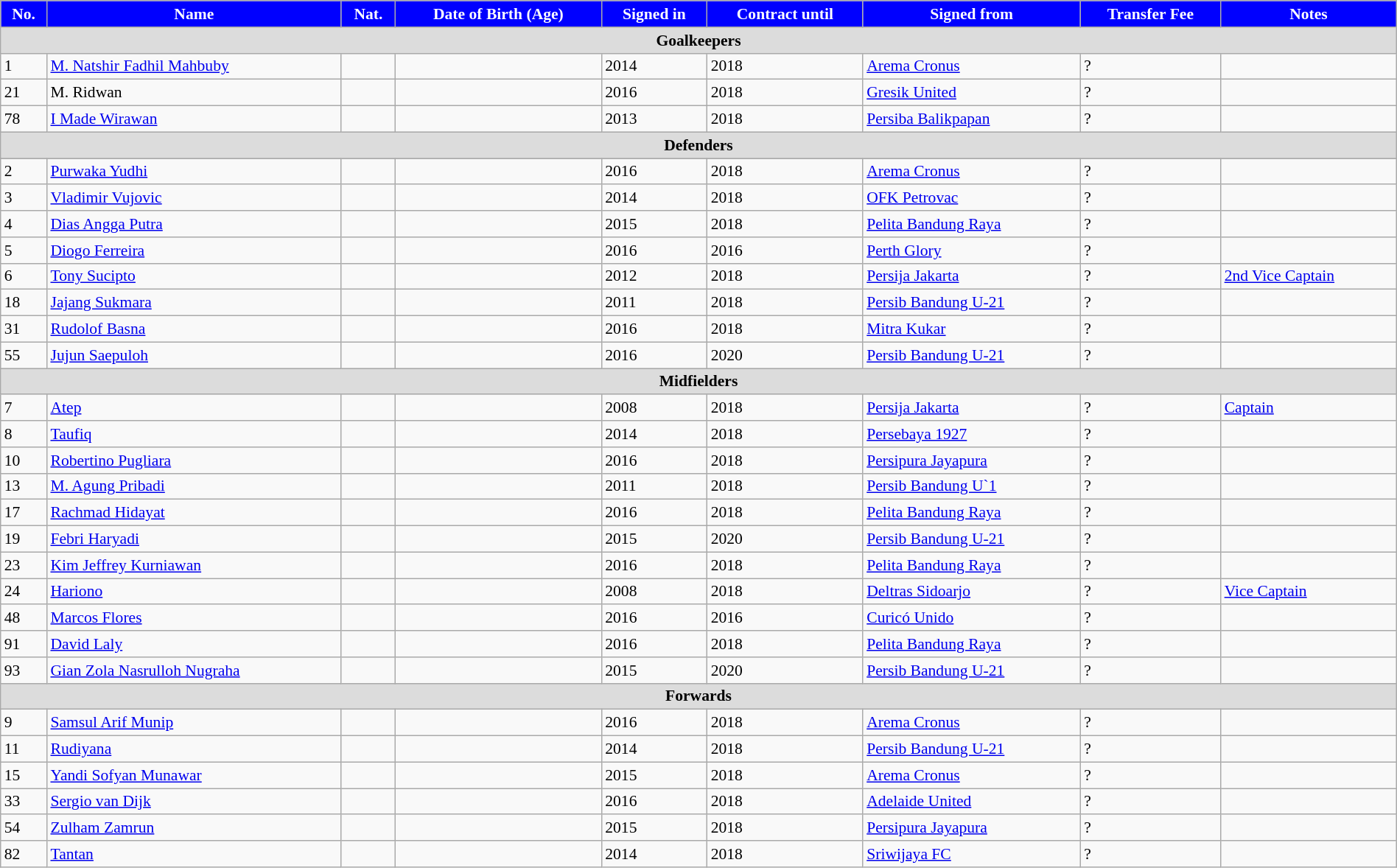<table class="wikitable" style="text-align: left; font-size:90%; width:100%">
<tr>
<th style="background:#0000FF; color:white; text-align:center;">No.</th>
<th style="background:#0000FF; color:white; text-align:center;">Name</th>
<th style="background:#0000FF; color:white; text-align:center;">Nat.</th>
<th style="background:#0000FF; color:white; text-align:center;">Date of Birth (Age)</th>
<th style="background:#0000FF; color:white; text-align:center;">Signed in</th>
<th style="background:#0000FF; color:white; text-align:center;">Contract until</th>
<th style="background:#0000FF; color:white; text-align:center;">Signed from</th>
<th style="background:#0000FF; color:white; text-align:center;">Transfer Fee</th>
<th style="background:#0000FF; color:white; text-align:center;">Notes</th>
</tr>
<tr>
<th colspan="10" style="background:#dcdcdc; text-align:center;">Goalkeepers</th>
</tr>
<tr>
<td>1</td>
<td><a href='#'>M. Natshir Fadhil Mahbuby</a></td>
<td></td>
<td></td>
<td>2014</td>
<td>2018</td>
<td> <a href='#'>Arema Cronus</a></td>
<td>?</td>
<td></td>
</tr>
<tr>
<td>21</td>
<td>M. Ridwan</td>
<td></td>
<td></td>
<td>2016</td>
<td>2018</td>
<td> <a href='#'>Gresik United</a></td>
<td>?</td>
<td></td>
</tr>
<tr>
<td>78</td>
<td><a href='#'>I Made Wirawan</a></td>
<td></td>
<td></td>
<td>2013</td>
<td>2018</td>
<td> <a href='#'>Persiba Balikpapan</a></td>
<td>?</td>
<td></td>
</tr>
<tr>
<th colspan="10" style="background:#dcdcdc; text-align:center;">Defenders</th>
</tr>
<tr>
</tr>
<tr>
<td>2</td>
<td><a href='#'>Purwaka Yudhi</a></td>
<td></td>
<td></td>
<td>2016</td>
<td>2018</td>
<td> <a href='#'>Arema Cronus</a></td>
<td>?</td>
<td></td>
</tr>
<tr>
<td>3</td>
<td><a href='#'>Vladimir Vujovic</a></td>
<td></td>
<td></td>
<td>2014</td>
<td>2018</td>
<td> <a href='#'>OFK Petrovac</a></td>
<td>?</td>
<td></td>
</tr>
<tr>
<td>4</td>
<td><a href='#'>Dias Angga Putra</a></td>
<td></td>
<td></td>
<td>2015</td>
<td>2018</td>
<td> <a href='#'>Pelita Bandung Raya</a></td>
<td>?</td>
<td></td>
</tr>
<tr>
<td>5</td>
<td><a href='#'>Diogo Ferreira</a></td>
<td></td>
<td></td>
<td>2016</td>
<td>2016</td>
<td> <a href='#'>Perth Glory</a></td>
<td>?</td>
<td></td>
</tr>
<tr>
<td>6</td>
<td><a href='#'>Tony Sucipto</a></td>
<td></td>
<td></td>
<td>2012</td>
<td>2018</td>
<td> <a href='#'>Persija Jakarta</a></td>
<td>?</td>
<td><a href='#'>2nd Vice Captain</a></td>
</tr>
<tr>
<td>18</td>
<td><a href='#'>Jajang Sukmara</a></td>
<td></td>
<td></td>
<td>2011</td>
<td>2018</td>
<td> <a href='#'>Persib Bandung U-21</a></td>
<td>?</td>
<td></td>
</tr>
<tr>
<td>31</td>
<td><a href='#'>Rudolof Basna</a></td>
<td></td>
<td></td>
<td>2016</td>
<td>2018</td>
<td> <a href='#'>Mitra Kukar</a></td>
<td>?</td>
<td></td>
</tr>
<tr>
<td>55</td>
<td><a href='#'>Jujun Saepuloh</a></td>
<td></td>
<td></td>
<td>2016</td>
<td>2020</td>
<td> <a href='#'>Persib Bandung U-21</a></td>
<td>?</td>
<td></td>
</tr>
<tr>
<th colspan="10" style="background:#dcdcdc; text-align:center;">Midfielders</th>
</tr>
<tr>
<td>7</td>
<td><a href='#'>Atep</a></td>
<td></td>
<td></td>
<td>2008</td>
<td>2018</td>
<td> <a href='#'>Persija Jakarta</a></td>
<td>?</td>
<td><a href='#'>Captain</a></td>
</tr>
<tr>
<td>8</td>
<td><a href='#'>Taufiq</a></td>
<td></td>
<td></td>
<td>2014</td>
<td>2018</td>
<td> <a href='#'>Persebaya 1927</a></td>
<td>?</td>
<td></td>
</tr>
<tr>
<td>10</td>
<td><a href='#'>Robertino Pugliara</a></td>
<td></td>
<td></td>
<td>2016</td>
<td>2018</td>
<td> <a href='#'>Persipura Jayapura</a></td>
<td>?</td>
<td></td>
</tr>
<tr>
<td>13</td>
<td><a href='#'>M. Agung Pribadi</a></td>
<td></td>
<td></td>
<td>2011</td>
<td>2018</td>
<td> <a href='#'>Persib Bandung U`1</a></td>
<td>?</td>
<td></td>
</tr>
<tr>
<td>17</td>
<td><a href='#'>Rachmad Hidayat</a></td>
<td></td>
<td></td>
<td>2016</td>
<td>2018</td>
<td> <a href='#'>Pelita Bandung Raya</a></td>
<td>?</td>
<td></td>
</tr>
<tr>
<td>19</td>
<td><a href='#'>Febri Haryadi</a></td>
<td></td>
<td></td>
<td>2015</td>
<td>2020</td>
<td> <a href='#'>Persib Bandung U-21</a></td>
<td>?</td>
<td></td>
</tr>
<tr>
<td>23</td>
<td><a href='#'>Kim Jeffrey Kurniawan</a></td>
<td></td>
<td></td>
<td>2016</td>
<td>2018</td>
<td> <a href='#'>Pelita Bandung Raya</a></td>
<td>?</td>
<td></td>
</tr>
<tr>
<td>24</td>
<td><a href='#'>Hariono</a></td>
<td></td>
<td></td>
<td>2008</td>
<td>2018</td>
<td> <a href='#'>Deltras Sidoarjo</a></td>
<td>?</td>
<td><a href='#'>Vice Captain</a></td>
</tr>
<tr>
<td>48</td>
<td><a href='#'>Marcos Flores</a></td>
<td></td>
<td></td>
<td>2016</td>
<td>2016</td>
<td> <a href='#'>Curicó Unido</a></td>
<td>?</td>
<td></td>
</tr>
<tr>
<td>91</td>
<td><a href='#'>David Laly</a></td>
<td></td>
<td></td>
<td>2016</td>
<td>2018</td>
<td> <a href='#'>Pelita Bandung Raya</a></td>
<td>?</td>
<td></td>
</tr>
<tr>
<td>93</td>
<td><a href='#'>Gian Zola Nasrulloh Nugraha</a></td>
<td></td>
<td></td>
<td>2015</td>
<td>2020</td>
<td> <a href='#'>Persib Bandung U-21</a></td>
<td>?</td>
<td></td>
</tr>
<tr>
<th colspan="10" style="background:#dcdcdc; text-align:center;">Forwards</th>
</tr>
<tr>
<td>9</td>
<td><a href='#'>Samsul Arif Munip</a></td>
<td></td>
<td></td>
<td>2016</td>
<td>2018</td>
<td> <a href='#'>Arema Cronus</a></td>
<td>?</td>
<td></td>
</tr>
<tr>
<td>11</td>
<td><a href='#'>Rudiyana</a></td>
<td></td>
<td></td>
<td>2014</td>
<td>2018</td>
<td> <a href='#'>Persib Bandung U-21</a></td>
<td>?</td>
<td></td>
</tr>
<tr>
<td>15</td>
<td><a href='#'>Yandi Sofyan Munawar</a></td>
<td></td>
<td></td>
<td>2015</td>
<td>2018</td>
<td> <a href='#'>Arema Cronus</a></td>
<td>?</td>
<td></td>
</tr>
<tr>
<td>33</td>
<td><a href='#'>Sergio van Dijk</a></td>
<td></td>
<td></td>
<td>2016</td>
<td>2018</td>
<td> <a href='#'>Adelaide United</a></td>
<td>?</td>
<td></td>
</tr>
<tr>
<td>54</td>
<td><a href='#'>Zulham Zamrun</a></td>
<td></td>
<td></td>
<td>2015</td>
<td>2018</td>
<td> <a href='#'>Persipura Jayapura</a></td>
<td>?</td>
<td></td>
</tr>
<tr>
<td>82</td>
<td><a href='#'>Tantan</a></td>
<td></td>
<td></td>
<td>2014</td>
<td>2018</td>
<td> <a href='#'>Sriwijaya FC</a></td>
<td>?</td>
<td></td>
</tr>
</table>
